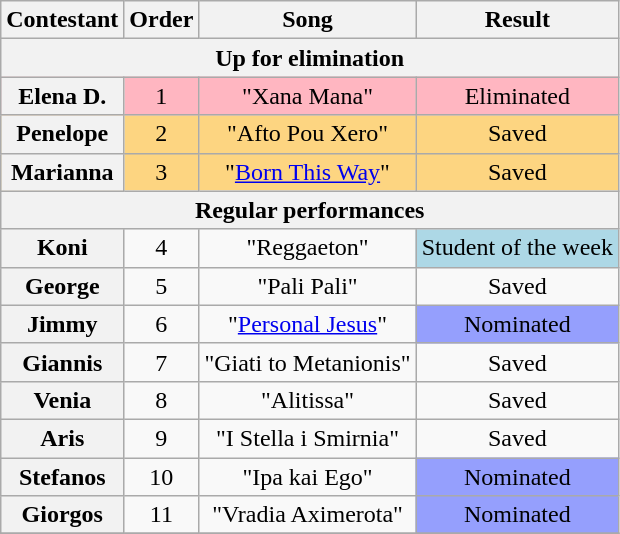<table class="wikitable sortable plainrowheaders" style="text-align:center;">
<tr>
<th scope="col">Contestant</th>
<th scope="col">Order</th>
<th scope="col">Song</th>
<th scope="col">Result</th>
</tr>
<tr>
<th colspan="4">Up for elimination</th>
</tr>
<tr style="background:lightpink">
<th scope="row">Elena D.</th>
<td>1</td>
<td>"Xana Mana"</td>
<td>Eliminated</td>
</tr>
<tr style="background:#fdd581">
<th scope="row">Penelope</th>
<td>2</td>
<td>"Afto Pou Xero"</td>
<td>Saved</td>
</tr>
<tr style="background:#fdd581">
<th scope="row">Marianna</th>
<td>3</td>
<td>"<a href='#'>Born This Way</a>"</td>
<td>Saved</td>
</tr>
<tr>
<th colspan="4">Regular performances</th>
</tr>
<tr>
<th scope="row">Koni</th>
<td>4</td>
<td>"Reggaeton"</td>
<td style="background-color: lightblue;">Student of the week</td>
</tr>
<tr>
<th scope="row">George</th>
<td>5</td>
<td>"Pali Pali"</td>
<td>Saved</td>
</tr>
<tr>
<th scope="row">Jimmy</th>
<td>6</td>
<td>"<a href='#'>Personal Jesus</a>"</td>
<td style="background:#959ffd">Nominated</td>
</tr>
<tr>
<th scope="row">Giannis</th>
<td>7</td>
<td>"Giati to Metanionis"</td>
<td>Saved</td>
</tr>
<tr>
<th scope="row">Venia</th>
<td>8</td>
<td>"Alitissa"</td>
<td>Saved</td>
</tr>
<tr>
<th scope="row">Aris</th>
<td>9</td>
<td>"I Stella i Smirnia"</td>
<td>Saved</td>
</tr>
<tr>
<th scope="row">Stefanos</th>
<td>10</td>
<td>"Ipa kai Ego"</td>
<td style="background:#959ffd">Nominated</td>
</tr>
<tr>
<th scope="row">Giorgos</th>
<td>11</td>
<td>"Vradia Aximerota"</td>
<td style="background:#959ffd">Nominated</td>
</tr>
<tr>
</tr>
</table>
